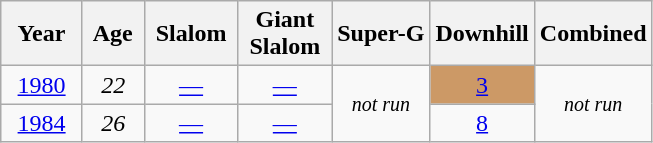<table class=wikitable style="text-align:center">
<tr>
<th>  Year  </th>
<th> Age </th>
<th> Slalom </th>
<th>Giant<br> Slalom </th>
<th>Super-G</th>
<th>Downhill</th>
<th>Combined</th>
</tr>
<tr>
<td><a href='#'>1980</a></td>
<td><em>22</em></td>
<td><a href='#'>—</a></td>
<td><a href='#'>—</a></td>
<td rowspan=2><small><em>not run</em></small></td>
<td style="background:#c96;"><a href='#'>3</a></td>
<td rowspan=2><small><em>not run</em></small></td>
</tr>
<tr>
<td><a href='#'>1984</a></td>
<td><em>26</em></td>
<td><a href='#'>—</a></td>
<td><a href='#'>—</a></td>
<td><a href='#'>8</a></td>
</tr>
</table>
